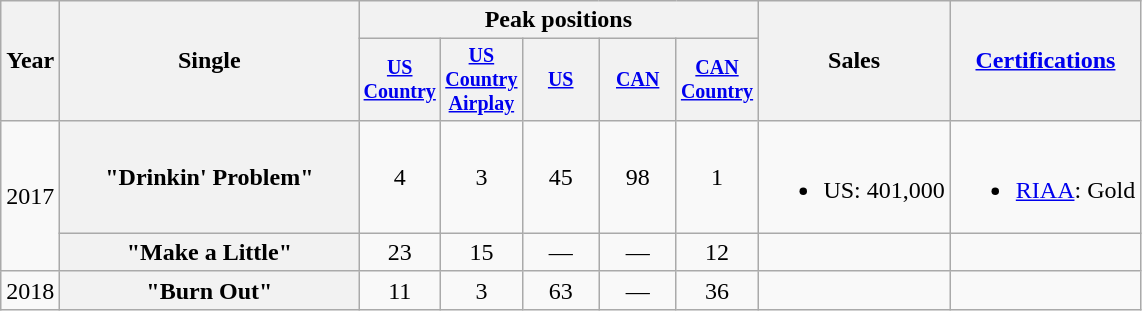<table class="wikitable plainrowheaders" style="text-align:center;">
<tr>
<th rowspan="2">Year</th>
<th rowspan="2" style="width:12em;">Single</th>
<th colspan="5">Peak positions</th>
<th rowspan="2">Sales</th>
<th rowspan="2"><a href='#'>Certifications</a></th>
</tr>
<tr style="font-size:smaller;">
<th width="45"><a href='#'>US<br> Country</a><br></th>
<th width="45"><a href='#'>US<br> Country<br> Airplay</a><br></th>
<th width="45"><a href='#'>US</a><br></th>
<th width="45"><a href='#'>CAN</a><br></th>
<th width="45"><a href='#'>CAN<br>Country</a><br></th>
</tr>
<tr>
<td rowspan="2">2017</td>
<th scope="row">"Drinkin' Problem"</th>
<td>4</td>
<td>3</td>
<td>45</td>
<td>98</td>
<td>1</td>
<td><br><ul><li>US: 401,000</li></ul></td>
<td><br><ul><li><a href='#'>RIAA</a>: Gold</li></ul></td>
</tr>
<tr>
<th scope="row">"Make a Little"</th>
<td>23</td>
<td>15</td>
<td>—</td>
<td>—</td>
<td>12</td>
<td></td>
<td></td>
</tr>
<tr>
<td>2018</td>
<th scope="row">"Burn Out"</th>
<td>11</td>
<td>3</td>
<td>63</td>
<td>—</td>
<td>36</td>
<td></td>
<td></td>
</tr>
</table>
